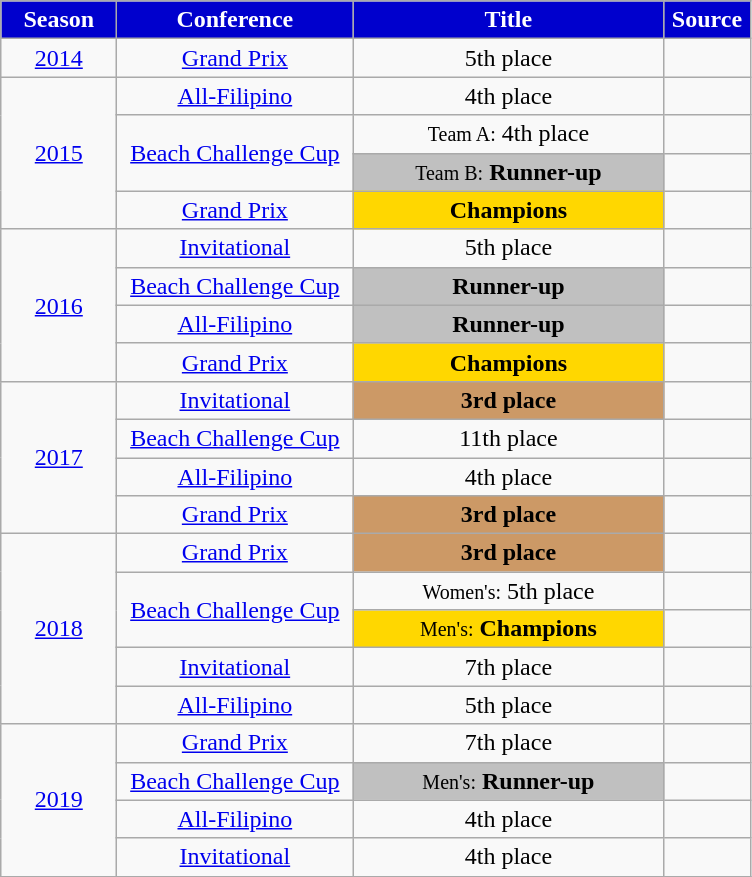<table class="wikitable">
<tr>
<th width=70px style="background:#0000CD; color:white">Season</th>
<th width=150px style="background:#0000CD; color:white">Conference</th>
<th width=200px style="background:#0000CD; color:white">Title</th>
<th width=50px style="background:#0000CD; color:white">Source</th>
</tr>
<tr align=center>
<td><a href='#'>2014</a></td>
<td><a href='#'>Grand Prix</a></td>
<td>5th place</td>
<td></td>
</tr>
<tr align="center">
<td rowspan=4><a href='#'>2015</a></td>
<td><a href='#'>All-Filipino</a></td>
<td>4th place</td>
<td></td>
</tr>
<tr align="center">
<td rowspan=2><a href='#'>Beach Challenge Cup</a></td>
<td><small>Team A:</small> 4th place</td>
<td></td>
</tr>
<tr align="center">
<td style="background:silver;"><small>Team B:</small> <strong>Runner-up</strong></td>
<td></td>
</tr>
<tr align="center">
<td><a href='#'>Grand Prix</a></td>
<td style="background:gold;"><strong>Champions</strong></td>
<td></td>
</tr>
<tr align=center>
<td rowspan=4><a href='#'>2016</a></td>
<td><a href='#'>Invitational</a></td>
<td>5th place</td>
<td></td>
</tr>
<tr align=center>
<td><a href='#'>Beach Challenge Cup</a></td>
<td style="background:silver;"><strong>Runner-up</strong></td>
<td></td>
</tr>
<tr align=center>
<td><a href='#'>All-Filipino</a></td>
<td style="background:silver;"><strong>Runner-up</strong></td>
<td></td>
</tr>
<tr align=center>
<td><a href='#'>Grand Prix</a></td>
<td style="background:gold;"><strong>Champions</strong></td>
<td></td>
</tr>
<tr align=center>
<td rowspan=4><a href='#'>2017</a></td>
<td><a href='#'>Invitational</a></td>
<td style="background:#c96;"><strong>3rd place</strong></td>
<td></td>
</tr>
<tr align=center>
<td><a href='#'>Beach Challenge Cup</a></td>
<td>11th place</td>
<td></td>
</tr>
<tr align=center>
<td><a href='#'>All-Filipino</a></td>
<td>4th place</td>
<td></td>
</tr>
<tr align=center>
<td><a href='#'>Grand Prix</a></td>
<td style="background:#c96;"><strong>3rd place</strong></td>
<td></td>
</tr>
<tr align=center>
<td rowspan=5><a href='#'>2018</a></td>
<td><a href='#'>Grand Prix</a></td>
<td style="background:#c96;"><strong>3rd place</strong></td>
<td></td>
</tr>
<tr align=center>
<td rowspan=2><a href='#'>Beach Challenge Cup</a></td>
<td><small>Women's:</small> 5th place</td>
<td></td>
</tr>
<tr align=center>
<td style="background:gold;"><small>Men's:</small> <strong>Champions</strong></td>
<td></td>
</tr>
<tr align=center>
<td><a href='#'>Invitational</a></td>
<td>7th place</td>
<td></td>
</tr>
<tr align=center>
<td><a href='#'>All-Filipino</a></td>
<td>5th place</td>
<td></td>
</tr>
<tr align=center>
<td rowspan=4><a href='#'>2019</a></td>
<td><a href='#'>Grand Prix</a></td>
<td>7th place</td>
<td></td>
</tr>
<tr align=center>
<td><a href='#'>Beach Challenge Cup</a></td>
<td style="background:silver;"><small>Men's:</small> <strong>Runner-up</strong></td>
<td></td>
</tr>
<tr align=center>
<td><a href='#'>All-Filipino</a></td>
<td>4th place</td>
<td></td>
</tr>
<tr align=center>
<td><a href='#'>Invitational</a></td>
<td>4th place</td>
<td></td>
</tr>
<tr>
</tr>
</table>
